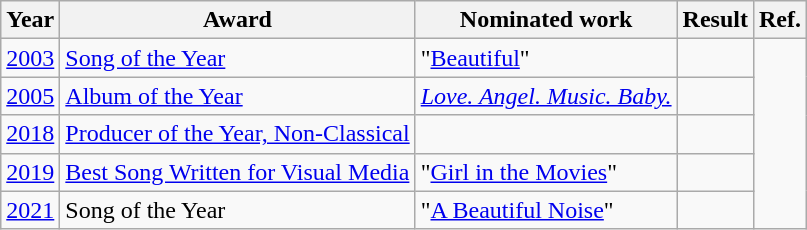<table class="wikitable plainrowheaders">
<tr>
<th>Year</th>
<th>Award</th>
<th>Nominated work</th>
<th>Result</th>
<th>Ref.</th>
</tr>
<tr>
<td><a href='#'>2003</a></td>
<td><a href='#'>Song of the Year</a></td>
<td>"<a href='#'>Beautiful</a>"</td>
<td></td>
<td align="center" rowspan="5"></td>
</tr>
<tr>
<td><a href='#'>2005</a></td>
<td><a href='#'>Album of the Year</a></td>
<td><em><a href='#'>Love. Angel. Music. Baby.</a></em></td>
<td></td>
</tr>
<tr>
<td><a href='#'>2018</a></td>
<td><a href='#'>Producer of the Year, Non-Classical</a></td>
<td></td>
<td></td>
</tr>
<tr>
<td><a href='#'>2019</a></td>
<td><a href='#'>Best Song Written for Visual Media</a></td>
<td>"<a href='#'>Girl in the Movies</a>"</td>
<td></td>
</tr>
<tr>
<td><a href='#'>2021</a></td>
<td>Song of the Year</td>
<td>"<a href='#'>A Beautiful Noise</a>"</td>
<td></td>
</tr>
</table>
